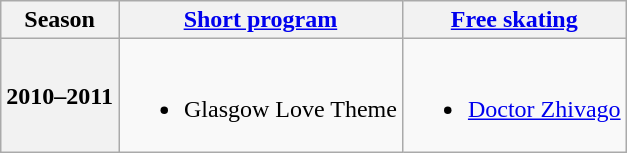<table class="wikitable" style="text-align:center">
<tr>
<th>Season</th>
<th><a href='#'>Short program</a></th>
<th><a href='#'>Free skating</a></th>
</tr>
<tr>
<th>2010–2011 <br> </th>
<td><br><ul><li>Glasgow Love Theme <br></li></ul></td>
<td><br><ul><li><a href='#'>Doctor Zhivago</a> <br></li></ul></td>
</tr>
</table>
